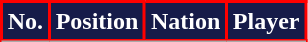<table class="wikitable sortable">
<tr>
<th style="background:#161b49; color:white; border:2px solid red;" scope="col">No.</th>
<th style="background:#161b49; color:white; border:2px solid red;" scope="col">Position</th>
<th style="background:#161b49; color:white; border:2px solid red;" scope="col">Nation</th>
<th style="background:#161b49; color:white; border:2px solid red;" scope="col">Player</th>
</tr>
<tr>
</tr>
</table>
